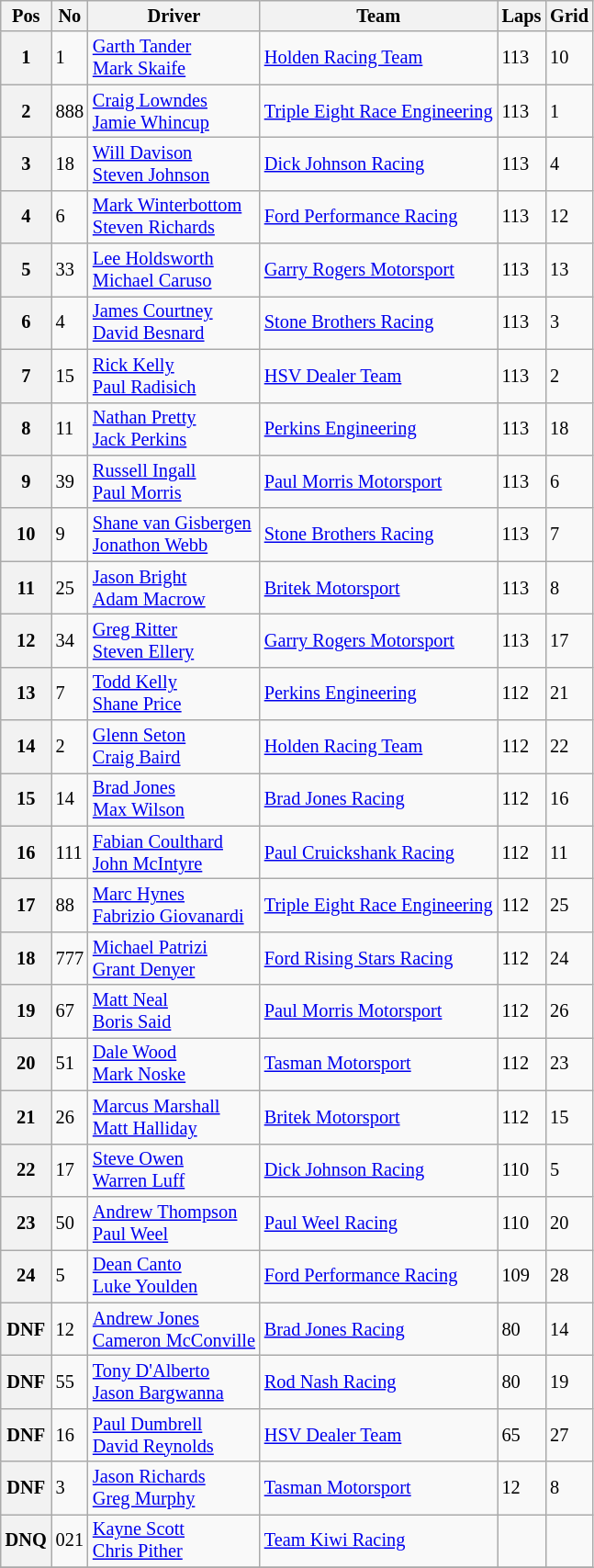<table class="wikitable" style="font-size: 85%;">
<tr>
<th>Pos</th>
<th>No</th>
<th>Driver</th>
<th>Team</th>
<th>Laps</th>
<th>Grid</th>
</tr>
<tr>
<th>1</th>
<td>1</td>
<td> <a href='#'>Garth Tander</a><br> <a href='#'>Mark Skaife</a></td>
<td><a href='#'>Holden Racing Team</a></td>
<td>113</td>
<td>10</td>
</tr>
<tr>
<th>2</th>
<td>888</td>
<td> <a href='#'>Craig Lowndes</a><br> <a href='#'>Jamie Whincup</a></td>
<td><a href='#'>Triple Eight Race Engineering</a></td>
<td>113</td>
<td>1</td>
</tr>
<tr>
<th>3</th>
<td>18</td>
<td> <a href='#'>Will Davison</a><br> <a href='#'>Steven Johnson</a></td>
<td><a href='#'>Dick Johnson Racing</a></td>
<td>113</td>
<td>4</td>
</tr>
<tr>
<th>4</th>
<td>6</td>
<td> <a href='#'>Mark Winterbottom</a><br> <a href='#'>Steven Richards</a></td>
<td><a href='#'>Ford Performance Racing</a></td>
<td>113</td>
<td>12</td>
</tr>
<tr>
<th>5</th>
<td>33</td>
<td> <a href='#'>Lee Holdsworth</a><br> <a href='#'>Michael Caruso</a></td>
<td><a href='#'>Garry Rogers Motorsport</a></td>
<td>113</td>
<td>13</td>
</tr>
<tr>
<th>6</th>
<td>4</td>
<td> <a href='#'>James Courtney</a><br> <a href='#'>David Besnard</a></td>
<td><a href='#'>Stone Brothers Racing</a></td>
<td>113</td>
<td>3</td>
</tr>
<tr>
<th>7</th>
<td>15</td>
<td> <a href='#'>Rick Kelly</a><br> <a href='#'>Paul Radisich</a></td>
<td><a href='#'>HSV Dealer Team</a></td>
<td>113</td>
<td>2</td>
</tr>
<tr>
<th>8</th>
<td>11</td>
<td> <a href='#'>Nathan Pretty</a><br> <a href='#'>Jack Perkins</a></td>
<td><a href='#'>Perkins Engineering</a></td>
<td>113</td>
<td>18</td>
</tr>
<tr>
<th>9</th>
<td>39</td>
<td> <a href='#'>Russell Ingall</a><br> <a href='#'>Paul Morris</a></td>
<td><a href='#'>Paul Morris Motorsport</a></td>
<td>113</td>
<td>6</td>
</tr>
<tr>
<th>10</th>
<td>9</td>
<td> <a href='#'>Shane van Gisbergen</a><br> <a href='#'>Jonathon Webb</a></td>
<td><a href='#'>Stone Brothers Racing</a></td>
<td>113</td>
<td>7</td>
</tr>
<tr>
<th>11</th>
<td>25</td>
<td> <a href='#'>Jason Bright</a><br> <a href='#'>Adam Macrow</a></td>
<td><a href='#'>Britek Motorsport</a></td>
<td>113</td>
<td>8</td>
</tr>
<tr>
<th>12</th>
<td>34</td>
<td> <a href='#'>Greg Ritter</a><br> <a href='#'>Steven Ellery</a></td>
<td><a href='#'>Garry Rogers Motorsport</a></td>
<td>113</td>
<td>17</td>
</tr>
<tr>
<th>13</th>
<td>7</td>
<td> <a href='#'>Todd Kelly</a><br> <a href='#'>Shane Price</a></td>
<td><a href='#'>Perkins Engineering</a></td>
<td>112</td>
<td>21</td>
</tr>
<tr>
<th>14</th>
<td>2</td>
<td> <a href='#'>Glenn Seton</a><br> <a href='#'>Craig Baird</a></td>
<td><a href='#'>Holden Racing Team</a></td>
<td>112</td>
<td>22</td>
</tr>
<tr>
<th>15</th>
<td>14</td>
<td> <a href='#'>Brad Jones</a><br> <a href='#'>Max Wilson</a></td>
<td><a href='#'>Brad Jones Racing</a></td>
<td>112</td>
<td>16</td>
</tr>
<tr>
<th>16</th>
<td>111</td>
<td> <a href='#'>Fabian Coulthard</a><br>  <a href='#'>John McIntyre</a></td>
<td><a href='#'>Paul Cruickshank Racing</a></td>
<td>112</td>
<td>11</td>
</tr>
<tr>
<th>17</th>
<td>88</td>
<td> <a href='#'>Marc Hynes</a><br> <a href='#'>Fabrizio Giovanardi</a></td>
<td><a href='#'>Triple Eight Race Engineering</a></td>
<td>112</td>
<td>25</td>
</tr>
<tr>
<th>18</th>
<td>777</td>
<td> <a href='#'>Michael Patrizi</a><br> <a href='#'>Grant Denyer</a></td>
<td><a href='#'>Ford Rising Stars Racing</a></td>
<td>112</td>
<td>24</td>
</tr>
<tr>
<th>19</th>
<td>67</td>
<td> <a href='#'>Matt Neal</a><br> <a href='#'>Boris Said</a></td>
<td><a href='#'>Paul Morris Motorsport</a></td>
<td>112</td>
<td>26</td>
</tr>
<tr>
<th>20</th>
<td>51</td>
<td> <a href='#'>Dale Wood</a><br> <a href='#'>Mark Noske</a></td>
<td><a href='#'>Tasman Motorsport</a></td>
<td>112</td>
<td>23</td>
</tr>
<tr>
<th>21</th>
<td>26</td>
<td> <a href='#'>Marcus Marshall</a><br> <a href='#'>Matt Halliday</a></td>
<td><a href='#'>Britek Motorsport</a></td>
<td>112</td>
<td>15</td>
</tr>
<tr>
<th>22</th>
<td>17</td>
<td> <a href='#'>Steve Owen</a><br> <a href='#'>Warren Luff</a></td>
<td><a href='#'>Dick Johnson Racing</a></td>
<td>110</td>
<td>5</td>
</tr>
<tr>
<th>23</th>
<td>50</td>
<td> <a href='#'>Andrew Thompson</a><br> <a href='#'>Paul Weel</a></td>
<td><a href='#'>Paul Weel Racing</a></td>
<td>110</td>
<td>20</td>
</tr>
<tr>
<th>24</th>
<td>5</td>
<td> <a href='#'>Dean Canto</a><br> <a href='#'>Luke Youlden</a></td>
<td><a href='#'>Ford Performance Racing</a></td>
<td>109</td>
<td>28</td>
</tr>
<tr>
<th>DNF</th>
<td>12</td>
<td> <a href='#'>Andrew Jones</a><br> <a href='#'>Cameron McConville</a></td>
<td><a href='#'>Brad Jones Racing</a></td>
<td>80</td>
<td>14</td>
</tr>
<tr>
<th>DNF</th>
<td>55</td>
<td> <a href='#'>Tony D'Alberto</a><br> <a href='#'>Jason Bargwanna</a></td>
<td><a href='#'>Rod Nash Racing</a></td>
<td>80</td>
<td>19</td>
</tr>
<tr>
<th>DNF</th>
<td>16</td>
<td> <a href='#'>Paul Dumbrell</a><br> <a href='#'>David Reynolds</a></td>
<td><a href='#'>HSV Dealer Team</a></td>
<td>65</td>
<td>27</td>
</tr>
<tr>
<th>DNF</th>
<td>3</td>
<td> <a href='#'>Jason Richards</a><br> <a href='#'>Greg Murphy</a></td>
<td><a href='#'>Tasman Motorsport</a></td>
<td>12</td>
<td>8</td>
</tr>
<tr>
<th>DNQ</th>
<td>021</td>
<td> <a href='#'>Kayne Scott</a><br> <a href='#'>Chris Pither</a></td>
<td><a href='#'>Team Kiwi Racing</a></td>
<td></td>
<td></td>
</tr>
<tr>
</tr>
</table>
